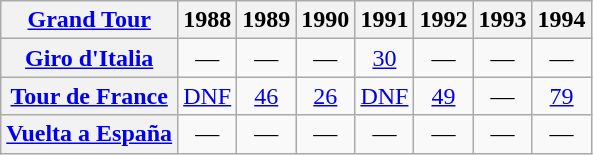<table class="wikitable plainrowheaders">
<tr>
<th scope="col"><a href='#'>Grand Tour</a></th>
<th scope="col">1988</th>
<th scope="col">1989</th>
<th scope="col">1990</th>
<th scope="col">1991</th>
<th scope="col">1992</th>
<th scope="col">1993</th>
<th scope="col">1994</th>
</tr>
<tr style="text-align:center;">
<th scope="row"> <a href='#'>Giro d'Italia</a></th>
<td>—</td>
<td>—</td>
<td>—</td>
<td><a href='#'>30</a></td>
<td>—</td>
<td>—</td>
<td>—</td>
</tr>
<tr style="text-align:center;">
<th scope="row"> <a href='#'>Tour de France</a></th>
<td><a href='#'>DNF</a></td>
<td><a href='#'>46</a></td>
<td><a href='#'>26</a></td>
<td><a href='#'>DNF</a></td>
<td><a href='#'>49</a></td>
<td>—</td>
<td><a href='#'>79</a></td>
</tr>
<tr style="text-align:center;">
<th scope="row"> <a href='#'>Vuelta a España</a></th>
<td>—</td>
<td>—</td>
<td>—</td>
<td>—</td>
<td>—</td>
<td>—</td>
<td>—</td>
</tr>
</table>
